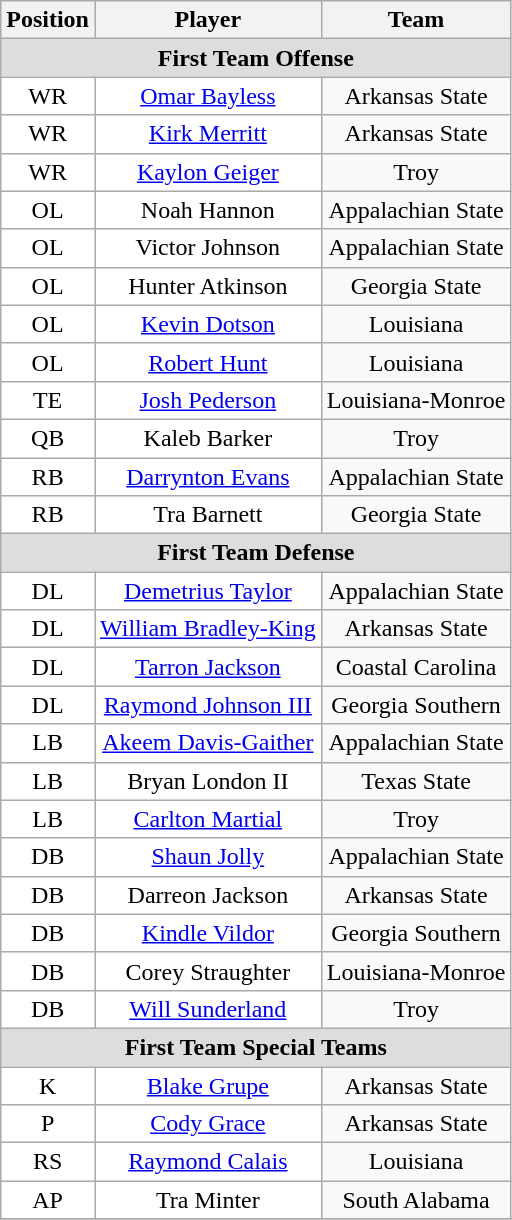<table class="wikitable" border="0">
<tr>
<th>Position</th>
<th>Player</th>
<th>Team</th>
</tr>
<tr>
<td colspan="3" style="text-align:center; background:#ddd;"><strong>First Team Offense </strong></td>
</tr>
<tr style="text-align:center;">
<td style="background:white">WR</td>
<td style="background:white"><a href='#'>Omar Bayless</a></td>
<td style=>Arkansas State</td>
</tr>
<tr style="text-align:center;">
<td style="background:white">WR</td>
<td style="background:white"><a href='#'>Kirk Merritt</a></td>
<td style=>Arkansas State</td>
</tr>
<tr style="text-align:center;">
<td style="background:white">WR</td>
<td style="background:white"><a href='#'>Kaylon Geiger</a></td>
<td style=>Troy</td>
</tr>
<tr style="text-align:center;">
<td style="background:white">OL</td>
<td style="background:white">Noah Hannon</td>
<td style=>Appalachian State</td>
</tr>
<tr style="text-align:center;">
<td style="background:white">OL</td>
<td style="background:white">Victor Johnson</td>
<td style=>Appalachian State</td>
</tr>
<tr style="text-align:center;">
<td style="background:white">OL</td>
<td style="background:white">Hunter Atkinson</td>
<td style=>Georgia State</td>
</tr>
<tr style="text-align:center;">
<td style="background:white">OL</td>
<td style="background:white"><a href='#'>Kevin Dotson</a></td>
<td style=>Louisiana</td>
</tr>
<tr style="text-align:center;">
<td style="background:white">OL</td>
<td style="background:white"><a href='#'>Robert Hunt</a></td>
<td style=>Louisiana</td>
</tr>
<tr style="text-align:center;">
<td style="background:white">TE</td>
<td style="background:white"><a href='#'>Josh Pederson</a></td>
<td style=>Louisiana-Monroe</td>
</tr>
<tr style="text-align:center;">
<td style="background:white">QB</td>
<td style="background:white">Kaleb Barker</td>
<td style=>Troy</td>
</tr>
<tr style="text-align:center;">
<td style="background:white">RB</td>
<td style="background:white"><a href='#'>Darrynton Evans</a></td>
<td style=>Appalachian State</td>
</tr>
<tr style="text-align:center;">
<td style="background:white">RB</td>
<td style="background:white">Tra Barnett</td>
<td style=>Georgia State</td>
</tr>
<tr>
<td colspan="3" style="text-align:center; background:#ddd;"><strong>First Team Defense</strong></td>
</tr>
<tr style="text-align:center;">
<td style="background:white">DL</td>
<td style="background:white"><a href='#'>Demetrius Taylor</a></td>
<td style=>Appalachian State</td>
</tr>
<tr style="text-align:center;">
<td style="background:white">DL</td>
<td style="background:white"><a href='#'>William Bradley-King</a></td>
<td style=>Arkansas State</td>
</tr>
<tr style="text-align:center;">
<td style="background:white">DL</td>
<td style="background:white"><a href='#'>Tarron Jackson</a></td>
<td style=>Coastal Carolina</td>
</tr>
<tr style="text-align:center;">
<td style="background:white">DL</td>
<td style="background:white"><a href='#'>Raymond Johnson III</a></td>
<td style=>Georgia Southern</td>
</tr>
<tr style="text-align:center;">
<td style="background:white">LB</td>
<td style="background:white"><a href='#'>Akeem Davis-Gaither</a></td>
<td style=>Appalachian State</td>
</tr>
<tr style="text-align:center;">
<td style="background:white">LB</td>
<td style="background:white">Bryan London II</td>
<td style=>Texas State</td>
</tr>
<tr style="text-align:center;">
<td style="background:white">LB</td>
<td style="background:white"><a href='#'>Carlton Martial</a></td>
<td style=>Troy</td>
</tr>
<tr style="text-align:center;">
<td style="background:white">DB</td>
<td style="background:white"><a href='#'>Shaun Jolly</a></td>
<td style=>Appalachian State</td>
</tr>
<tr style="text-align:center;">
<td style="background:white">DB</td>
<td style="background:white">Darreon Jackson</td>
<td style=>Arkansas State</td>
</tr>
<tr style="text-align:center;">
<td style="background:white">DB</td>
<td style="background:white"><a href='#'>Kindle Vildor</a></td>
<td style=>Georgia Southern</td>
</tr>
<tr style="text-align:center;">
<td style="background:white">DB</td>
<td style="background:white">Corey Straughter</td>
<td style=>Louisiana-Monroe</td>
</tr>
<tr style="text-align:center;">
<td style="background:white">DB</td>
<td style="background:white"><a href='#'>Will Sunderland</a></td>
<td style=>Troy</td>
</tr>
<tr>
<td colspan="3" style="text-align:center; background:#ddd;"><strong>First Team Special Teams</strong></td>
</tr>
<tr style="text-align:center;">
<td style="background:white">K</td>
<td style="background:white"><a href='#'>Blake Grupe</a></td>
<td style=>Arkansas State</td>
</tr>
<tr style="text-align:center;">
<td style="background:white">P</td>
<td style="background:white"><a href='#'>Cody Grace</a></td>
<td style=>Arkansas State</td>
</tr>
<tr style="text-align:center;">
<td style="background:white">RS</td>
<td style="background:white"><a href='#'>Raymond Calais</a></td>
<td style=>Louisiana</td>
</tr>
<tr style="text-align:center;">
<td style="background:white">AP</td>
<td style="background:white">Tra Minter</td>
<td style=>South Alabama</td>
</tr>
<tr style="text-align:center;">
</tr>
</table>
